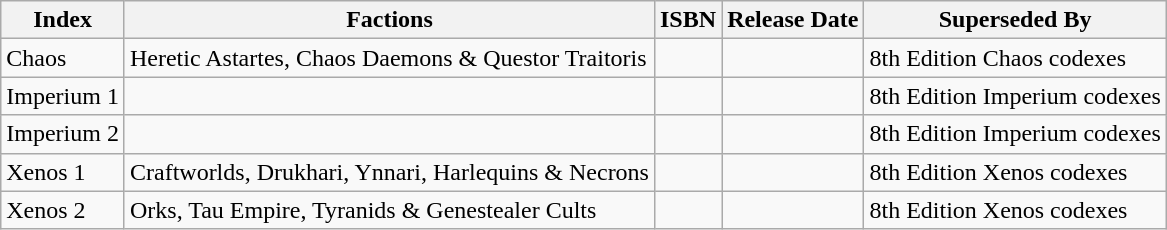<table class="wikitable sortable">
<tr>
<th>Index</th>
<th class="unsortable">Factions</th>
<th>ISBN</th>
<th>Release Date</th>
<th>Superseded By</th>
</tr>
<tr>
<td>Chaos</td>
<td>Heretic Astartes, Chaos Daemons & Questor Traitoris</td>
<td></td>
<td></td>
<td>8th Edition Chaos codexes </td>
</tr>
<tr>
<td>Imperium 1</td>
<td></td>
<td></td>
<td></td>
<td>8th Edition Imperium codexes </td>
</tr>
<tr>
<td>Imperium 2</td>
<td></td>
<td></td>
<td></td>
<td>8th Edition Imperium codexes </td>
</tr>
<tr>
<td>Xenos 1</td>
<td>Craftworlds, Drukhari, Ynnari, Harlequins & Necrons</td>
<td></td>
<td></td>
<td>8th Edition Xenos codexes </td>
</tr>
<tr>
<td>Xenos 2</td>
<td>Orks, Tau Empire, Tyranids & Genestealer Cults</td>
<td></td>
<td></td>
<td>8th Edition Xenos codexes </td>
</tr>
</table>
